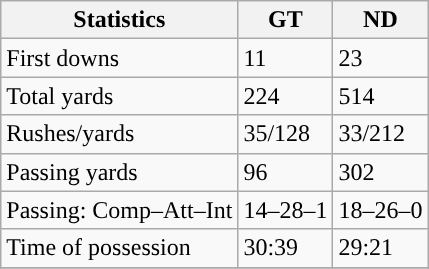<table class="wikitable" style="float: left;">
<tr>
<th>Statistics</th>
<th>GT</th>
<th>ND</th>
</tr>
<tr>
<td>First downs</td>
<td>11</td>
<td>23</td>
</tr>
<tr>
<td>Total yards</td>
<td>224</td>
<td>514</td>
</tr>
<tr>
<td>Rushes/yards</td>
<td>35/128</td>
<td>33/212</td>
</tr>
<tr>
<td>Passing yards</td>
<td>96</td>
<td>302</td>
</tr>
<tr>
<td>Passing: Comp–Att–Int</td>
<td>14–28–1</td>
<td>18–26–0</td>
</tr>
<tr>
<td>Time of possession</td>
<td>30:39</td>
<td>29:21</td>
</tr>
<tr>
</tr>
</table>
